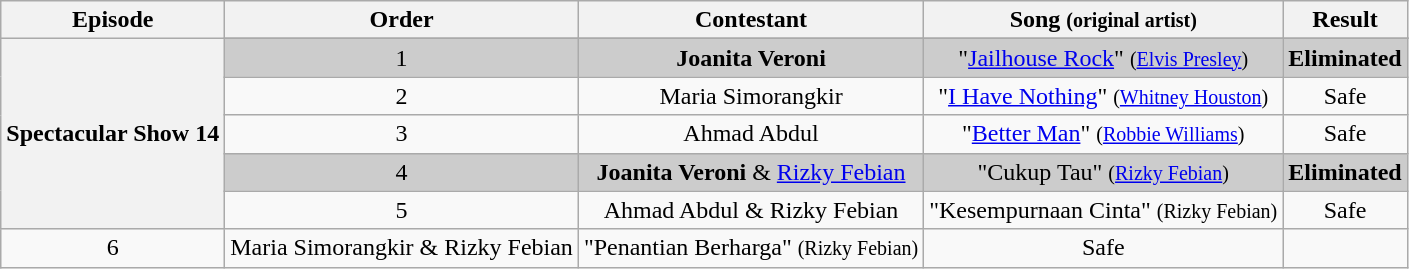<table class="wikitable" style="text-align:center;">
<tr>
<th scope="col">Episode</th>
<th scope="col">Order</th>
<th scope="col">Contestant</th>
<th scope="col">Song <small>(original artist)</small></th>
<th scope="col">Result</th>
</tr>
<tr>
<th rowspan="6" scope="row">Spectacular Show 14<br><small></small></th>
</tr>
<tr style="background:#ccc;">
<td>1</td>
<td><strong>Joanita Veroni</strong></td>
<td>"<a href='#'>Jailhouse Rock</a>" <small>(<a href='#'>Elvis Presley</a>)</small></td>
<td><strong>Eliminated</strong></td>
</tr>
<tr>
<td>2</td>
<td>Maria Simorangkir</td>
<td>"<a href='#'>I Have Nothing</a>" <small>(<a href='#'>Whitney Houston</a>)</small></td>
<td>Safe</td>
</tr>
<tr>
<td>3</td>
<td>Ahmad Abdul</td>
<td>"<a href='#'>Better Man</a>" <small>(<a href='#'>Robbie Williams</a>)</small></td>
<td>Safe</td>
</tr>
<tr style="background:#ccc;">
<td>4</td>
<td><strong>Joanita Veroni</strong> & <a href='#'>Rizky Febian</a></td>
<td>"Cukup Tau" <small>(<a href='#'>Rizky Febian</a>)</small></td>
<td><strong>Eliminated</strong></td>
</tr>
<tr>
<td>5</td>
<td>Ahmad Abdul & Rizky Febian</td>
<td>"Kesempurnaan Cinta" <small>(Rizky Febian)</small></td>
<td>Safe</td>
</tr>
<tr>
<td>6</td>
<td>Maria Simorangkir & Rizky Febian</td>
<td>"Penantian Berharga" <small>(Rizky Febian)</small></td>
<td>Safe</td>
</tr>
</table>
